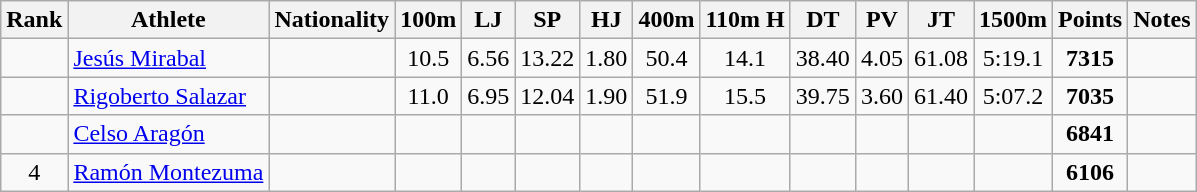<table class="wikitable sortable" style=" text-align:center;">
<tr>
<th>Rank</th>
<th>Athlete</th>
<th>Nationality</th>
<th>100m</th>
<th>LJ</th>
<th>SP</th>
<th>HJ</th>
<th>400m</th>
<th>110m H</th>
<th>DT</th>
<th>PV</th>
<th>JT</th>
<th>1500m</th>
<th>Points</th>
<th>Notes</th>
</tr>
<tr>
<td></td>
<td align=left><a href='#'>Jesús Mirabal</a></td>
<td align=left></td>
<td>10.5</td>
<td>6.56</td>
<td>13.22</td>
<td>1.80</td>
<td>50.4</td>
<td>14.1</td>
<td>38.40</td>
<td>4.05</td>
<td>61.08</td>
<td>5:19.1</td>
<td><strong>7315</strong></td>
<td></td>
</tr>
<tr>
<td></td>
<td align=left><a href='#'>Rigoberto Salazar</a></td>
<td align=left></td>
<td>11.0</td>
<td>6.95</td>
<td>12.04</td>
<td>1.90</td>
<td>51.9</td>
<td>15.5</td>
<td>39.75</td>
<td>3.60</td>
<td>61.40</td>
<td>5:07.2</td>
<td><strong>7035</strong></td>
<td></td>
</tr>
<tr>
<td></td>
<td align=left><a href='#'>Celso Aragón</a></td>
<td align=left></td>
<td></td>
<td></td>
<td></td>
<td></td>
<td></td>
<td></td>
<td></td>
<td></td>
<td></td>
<td></td>
<td><strong>6841</strong></td>
<td></td>
</tr>
<tr>
<td>4</td>
<td align=left><a href='#'>Ramón Montezuma</a></td>
<td align=left></td>
<td></td>
<td></td>
<td></td>
<td></td>
<td></td>
<td></td>
<td></td>
<td></td>
<td></td>
<td></td>
<td><strong>6106</strong></td>
<td></td>
</tr>
</table>
